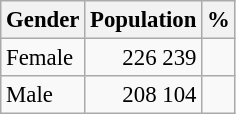<table class="wikitable" style="font-size: 95%; text-align: right">
<tr>
<th>Gender</th>
<th>Population</th>
<th>%</th>
</tr>
<tr>
<td align=left>Female</td>
<td>226 239</td>
<td></td>
</tr>
<tr>
<td align=left>Male</td>
<td>208 104</td>
<td></td>
</tr>
</table>
